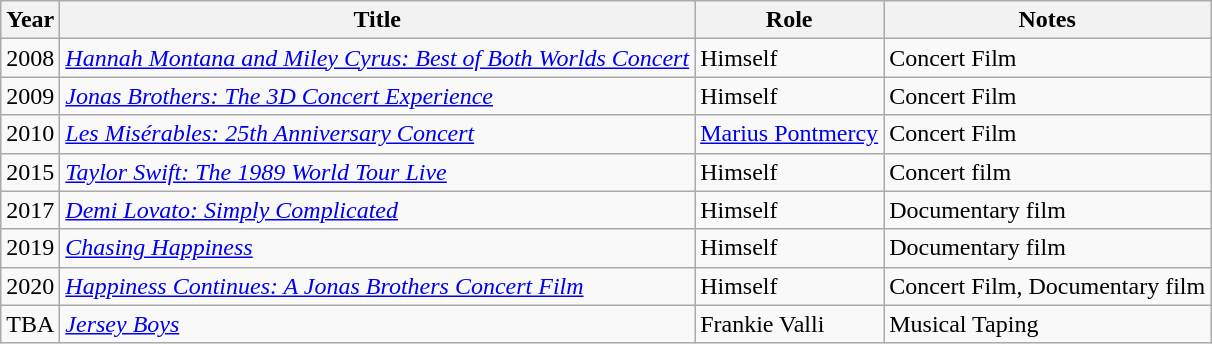<table class="wikitable">
<tr>
<th>Year</th>
<th>Title</th>
<th>Role</th>
<th>Notes</th>
</tr>
<tr>
<td>2008</td>
<td><em><a href='#'>Hannah Montana and Miley Cyrus: Best of Both Worlds Concert</a></em></td>
<td>Himself</td>
<td>Concert Film</td>
</tr>
<tr>
<td>2009</td>
<td><em><a href='#'>Jonas Brothers: The 3D Concert Experience</a></em></td>
<td>Himself</td>
<td>Concert Film</td>
</tr>
<tr>
<td>2010</td>
<td><em><a href='#'>Les Misérables: 25th Anniversary Concert</a></em></td>
<td><a href='#'>Marius Pontmercy</a></td>
<td>Concert Film</td>
</tr>
<tr>
<td>2015</td>
<td><em><a href='#'>Taylor Swift: The 1989 World Tour Live</a></em></td>
<td>Himself</td>
<td>Concert film</td>
</tr>
<tr>
<td>2017</td>
<td><em><a href='#'>Demi Lovato: Simply Complicated</a></em></td>
<td>Himself</td>
<td>Documentary film</td>
</tr>
<tr>
<td>2019</td>
<td><em><a href='#'>Chasing Happiness</a></em></td>
<td>Himself</td>
<td>Documentary film</td>
</tr>
<tr>
<td>2020</td>
<td><em><a href='#'>Happiness Continues: A Jonas Brothers Concert Film</a></em></td>
<td>Himself</td>
<td>Concert Film, Documentary film</td>
</tr>
<tr>
<td>TBA</td>
<td><em><a href='#'>Jersey Boys</a></em></td>
<td>Frankie Valli</td>
<td>Musical Taping</td>
</tr>
</table>
